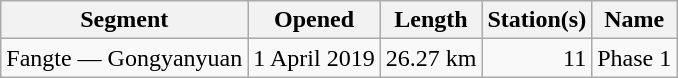<table class="wikitable" style="border-collapse: collapse; text-align: right;">
<tr>
<th>Segment</th>
<th>Opened</th>
<th>Length</th>
<th>Station(s)</th>
<th>Name</th>
</tr>
<tr>
<td style="text-align: left;">Fangte — Gongyanyuan</td>
<td>1 April 2019</td>
<td>26.27 km</td>
<td>11</td>
<td style="text-align: left;">Phase 1</td>
</tr>
</table>
